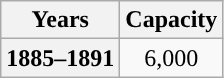<table class="wikitable">
<tr>
<th scope="row">Years</th>
<th scope="row">Capacity</th>
</tr>
<tr>
<th scope="row">1885–1891</th>
<td style="text-align:center">6,000</td>
</tr>
</table>
